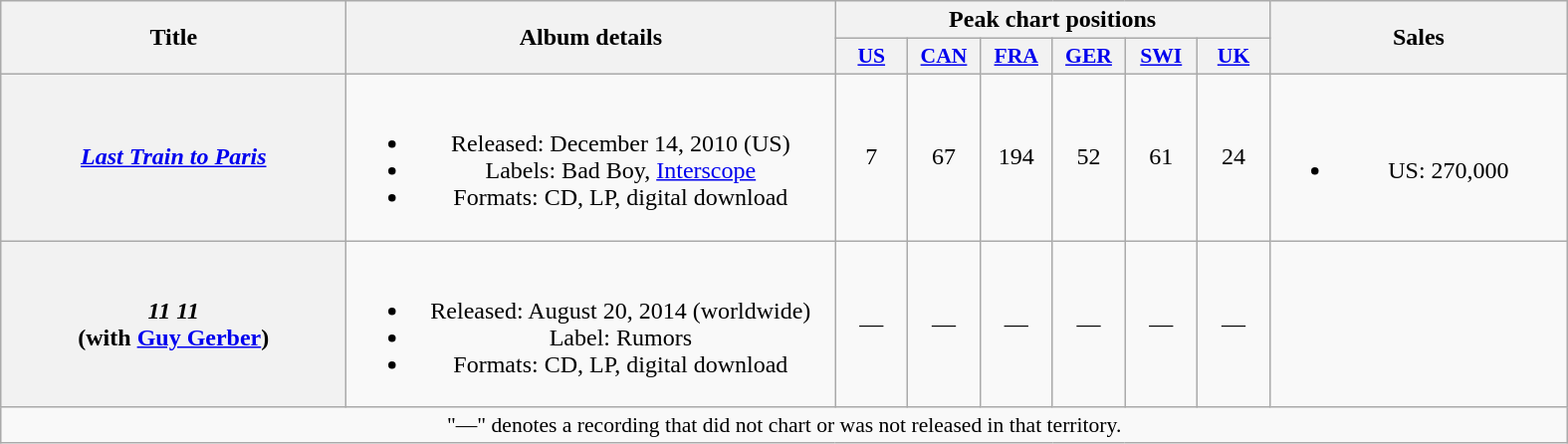<table class="wikitable plainrowheaders" style="text-align:center;" border="1">
<tr>
<th scope="col" rowspan="2" style="width:14em;">Title</th>
<th scope="col" rowspan="2" style="width:20em;">Album details</th>
<th scope="col" colspan="6">Peak chart positions</th>
<th scope="col" rowspan="2" style="width:12em;">Sales</th>
</tr>
<tr>
<th scope="col" style="width:2.9em;font-size:90%;"><a href='#'>US</a><br></th>
<th scope="col" style="width:2.9em;font-size:90%;"><a href='#'>CAN</a><br></th>
<th scope="col" style="width:2.9em;font-size:90%;"><a href='#'>FRA</a><br></th>
<th scope="col" style="width:2.9em;font-size:90%;"><a href='#'>GER</a><br></th>
<th scope="col" style="width:2.9em;font-size:90%;"><a href='#'>SWI</a><br></th>
<th scope="col" style="width:2.9em;font-size:90%;"><a href='#'>UK</a><br></th>
</tr>
<tr>
<th scope="row"><em><a href='#'>Last Train to Paris</a></em><br></th>
<td><br><ul><li>Released: December 14, 2010 <span>(US)</span></li><li>Labels: Bad Boy, <a href='#'>Interscope</a></li><li>Formats: CD, LP, digital download</li></ul></td>
<td>7</td>
<td>67</td>
<td>194</td>
<td>52</td>
<td>61</td>
<td>24</td>
<td><br><ul><li>US: 270,000</li></ul></td>
</tr>
<tr>
<th scope="row"><em>11 11</em><br><span>(with <a href='#'>Guy Gerber</a>)</span></th>
<td><br><ul><li>Released: August 20, 2014 <span>(worldwide)</span></li><li>Label: Rumors</li><li>Formats: CD, LP, digital download</li></ul></td>
<td>—</td>
<td>—</td>
<td>—</td>
<td>—</td>
<td>—</td>
<td>—</td>
<td></td>
</tr>
<tr>
<td colspan="15" style="font-size:90%">"—" denotes a recording that did not chart or was not released in that territory.</td>
</tr>
</table>
